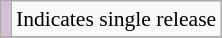<table class="wikitable" style="font-size:90%;">
<tr>
<td style="background-color:#D8BFD8"></td>
<td>Indicates single release</td>
</tr>
<tr>
</tr>
</table>
